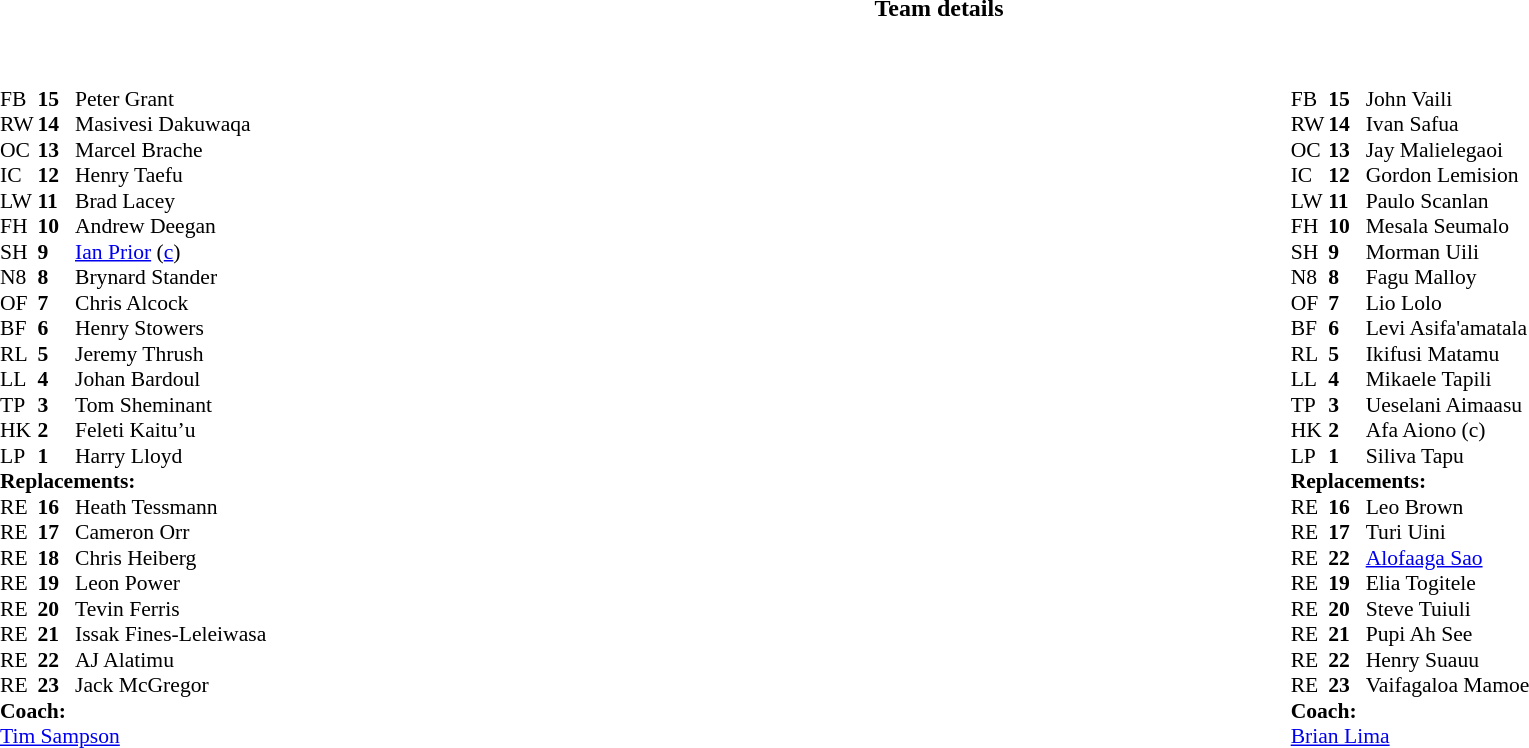<table border="0" style="width:100%;" class="collapsible collapsed">
<tr>
<th>Team details</th>
</tr>
<tr>
<td><br><table style="width:100%;">
<tr>
<td style="vertical-align:top; width:50%;"><br><table style="font-size: 90%" cellspacing="0" cellpadding="0">
<tr>
<th width="25"></th>
<th width="25"></th>
</tr>
<tr>
<td>FB</td>
<td><strong>15</strong></td>
<td>Peter Grant</td>
</tr>
<tr>
<td>RW</td>
<td><strong>14</strong></td>
<td>Masivesi Dakuwaqa</td>
</tr>
<tr>
<td>OC</td>
<td><strong>13</strong></td>
<td>Marcel Brache</td>
</tr>
<tr>
<td>IC</td>
<td><strong>12</strong></td>
<td>Henry Taefu</td>
</tr>
<tr>
<td>LW</td>
<td><strong>11</strong></td>
<td>Brad Lacey</td>
</tr>
<tr>
<td>FH</td>
<td><strong>10</strong></td>
<td>Andrew Deegan</td>
</tr>
<tr>
<td>SH</td>
<td><strong>9</strong></td>
<td><a href='#'>Ian Prior</a> (<a href='#'>c</a>)</td>
</tr>
<tr>
<td>N8</td>
<td><strong>8</strong></td>
<td>Brynard Stander</td>
</tr>
<tr>
<td>OF</td>
<td><strong>7</strong></td>
<td>Chris Alcock</td>
</tr>
<tr>
<td>BF</td>
<td><strong>6</strong></td>
<td>Henry Stowers</td>
</tr>
<tr>
<td>RL</td>
<td><strong>5</strong></td>
<td>Jeremy Thrush</td>
</tr>
<tr>
<td>LL</td>
<td><strong>4</strong></td>
<td>Johan Bardoul</td>
</tr>
<tr>
<td>TP</td>
<td><strong>3</strong></td>
<td>Tom Sheminant</td>
</tr>
<tr>
<td>HK</td>
<td><strong>2</strong></td>
<td>Feleti Kaitu’u</td>
</tr>
<tr>
<td>LP</td>
<td><strong>1</strong></td>
<td>Harry Lloyd</td>
</tr>
<tr>
<td colspan=3><strong>Replacements:</strong></td>
</tr>
<tr>
<td>RE</td>
<td><strong>16</strong></td>
<td>Heath Tessmann</td>
</tr>
<tr>
<td>RE</td>
<td><strong>17</strong></td>
<td>Cameron Orr</td>
</tr>
<tr>
<td>RE</td>
<td><strong>18</strong></td>
<td>Chris Heiberg</td>
</tr>
<tr>
<td>RE</td>
<td><strong>19</strong></td>
<td>Leon Power</td>
</tr>
<tr>
<td>RE</td>
<td><strong>20</strong></td>
<td>Tevin Ferris</td>
</tr>
<tr>
<td>RE</td>
<td><strong>21</strong></td>
<td>Issak Fines-Leleiwasa</td>
</tr>
<tr>
<td>RE</td>
<td><strong>22</strong></td>
<td>AJ Alatimu</td>
</tr>
<tr>
<td>RE</td>
<td><strong>23</strong></td>
<td>Jack McGregor</td>
</tr>
<tr>
<td colspan=3><strong>Coach:</strong></td>
</tr>
<tr>
<td colspan="4"> <a href='#'>Tim Sampson</a></td>
</tr>
</table>
</td>
<td style="vertical-align:top; width:50%;"><br><table cellspacing="0" cellpadding="0" style="font-size:90%; margin:auto;">
<tr>
<th width="25"></th>
<th width="25"></th>
</tr>
<tr>
<td>FB</td>
<td><strong>15</strong></td>
<td>John Vaili</td>
</tr>
<tr>
<td>RW</td>
<td><strong>14</strong></td>
<td>Ivan Safua</td>
</tr>
<tr>
<td>OC</td>
<td><strong>13</strong></td>
<td>Jay Malielegaoi</td>
</tr>
<tr>
<td>IC</td>
<td><strong>12</strong></td>
<td>Gordon Lemision</td>
</tr>
<tr>
<td>LW</td>
<td><strong>11</strong></td>
<td>Paulo Scanlan</td>
</tr>
<tr>
<td>FH</td>
<td><strong>10</strong></td>
<td>Mesala Seumalo</td>
</tr>
<tr>
<td>SH</td>
<td><strong>9</strong></td>
<td>Morman Uili</td>
</tr>
<tr>
<td>N8</td>
<td><strong>8</strong></td>
<td>Fagu Malloy</td>
</tr>
<tr>
<td>OF</td>
<td><strong>7</strong></td>
<td>Lio Lolo</td>
</tr>
<tr>
<td>BF</td>
<td><strong>6</strong></td>
<td>Levi Asifa'amatala</td>
</tr>
<tr>
<td>RL</td>
<td><strong>5</strong></td>
<td>Ikifusi Matamu</td>
</tr>
<tr>
<td>LL</td>
<td><strong>4</strong></td>
<td>Mikaele Tapili</td>
</tr>
<tr>
<td>TP</td>
<td><strong>3</strong></td>
<td>Ueselani Aimaasu</td>
</tr>
<tr>
<td>HK</td>
<td><strong>2</strong></td>
<td>Afa Aiono (c)</td>
</tr>
<tr>
<td>LP</td>
<td><strong>1</strong></td>
<td>Siliva Tapu</td>
</tr>
<tr>
<td colspan="3"><strong>Replacements:</strong></td>
</tr>
<tr>
<td>RE</td>
<td><strong>16</strong></td>
<td>Leo Brown</td>
</tr>
<tr>
<td>RE</td>
<td><strong>17</strong></td>
<td>Turi Uini</td>
</tr>
<tr>
<td>RE</td>
<td><strong>22</strong></td>
<td><a href='#'>Alofaaga Sao</a></td>
</tr>
<tr>
<td>RE</td>
<td><strong>19</strong></td>
<td>Elia Togitele</td>
</tr>
<tr>
<td>RE</td>
<td><strong>20</strong></td>
<td>Steve Tuiuli</td>
</tr>
<tr>
<td>RE</td>
<td><strong>21</strong></td>
<td>Pupi Ah See</td>
</tr>
<tr>
<td>RE</td>
<td><strong>22</strong></td>
<td>Henry Suauu</td>
</tr>
<tr>
<td>RE</td>
<td><strong>23</strong></td>
<td>Vaifagaloa Mamoe</td>
</tr>
<tr>
<td colspan="3"><strong>Coach:</strong></td>
</tr>
<tr>
<td colspan="4"> <a href='#'>Brian Lima</a></td>
</tr>
</table>
</td>
</tr>
</table>
</td>
</tr>
</table>
